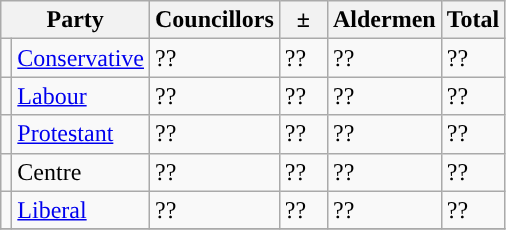<table class="wikitable">
<tr>
<th colspan="2">Party</th>
<th>Councillors</th>
<th>  ±  </th>
<th>Aldermen</th>
<th>Total</th>
</tr>
<tr>
<td style="background-color: "></td>
<td><a href='#'>Conservative</a></td>
<td>??</td>
<td>??</td>
<td>??</td>
<td>??</td>
</tr>
<tr>
<td style="background-color: "></td>
<td><a href='#'>Labour</a></td>
<td>??</td>
<td>??</td>
<td>??</td>
<td>??</td>
</tr>
<tr>
<td style="background-color: "></td>
<td><a href='#'>Protestant</a></td>
<td>??</td>
<td>??</td>
<td>??</td>
<td>??</td>
</tr>
<tr>
<td style="background-color: "></td>
<td>Centre</td>
<td>??</td>
<td>??</td>
<td>??</td>
<td>??</td>
</tr>
<tr>
<td style="background-color: "></td>
<td><a href='#'>Liberal</a></td>
<td>??</td>
<td>??</td>
<td>??</td>
<td>??</td>
</tr>
<tr>
</tr>
</table>
